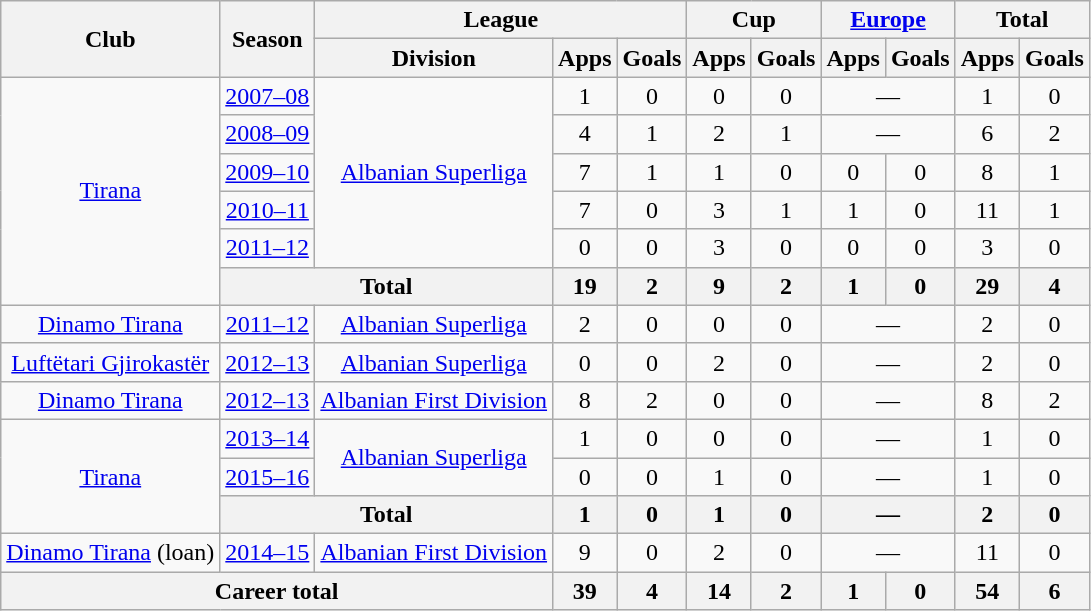<table class="wikitable" style="text-align: center;">
<tr>
<th rowspan="2">Club</th>
<th rowspan="2">Season</th>
<th colspan="3">League</th>
<th colspan="2">Cup</th>
<th colspan="2"><a href='#'>Europe</a></th>
<th colspan="2">Total</th>
</tr>
<tr>
<th>Division</th>
<th>Apps</th>
<th>Goals</th>
<th>Apps</th>
<th>Goals</th>
<th>Apps</th>
<th>Goals</th>
<th>Apps</th>
<th>Goals</th>
</tr>
<tr>
<td rowspan="6"><a href='#'>Tirana</a></td>
<td><a href='#'>2007–08</a></td>
<td rowspan="5"><a href='#'>Albanian Superliga</a></td>
<td>1</td>
<td>0</td>
<td>0</td>
<td>0</td>
<td colspan="2">—</td>
<td>1</td>
<td>0</td>
</tr>
<tr>
<td><a href='#'>2008–09</a></td>
<td>4</td>
<td>1</td>
<td>2</td>
<td>1</td>
<td colspan="2">—</td>
<td>6</td>
<td>2</td>
</tr>
<tr>
<td><a href='#'>2009–10</a></td>
<td>7</td>
<td>1</td>
<td>1</td>
<td>0</td>
<td>0</td>
<td>0</td>
<td>8</td>
<td>1</td>
</tr>
<tr>
<td><a href='#'>2010–11</a></td>
<td>7</td>
<td>0</td>
<td>3</td>
<td>1</td>
<td>1</td>
<td>0</td>
<td>11</td>
<td>1</td>
</tr>
<tr>
<td><a href='#'>2011–12</a></td>
<td>0</td>
<td>0</td>
<td>3</td>
<td>0</td>
<td>0</td>
<td>0</td>
<td>3</td>
<td>0</td>
</tr>
<tr>
<th colspan="2">Total</th>
<th>19</th>
<th>2</th>
<th>9</th>
<th>2</th>
<th>1</th>
<th>0</th>
<th>29</th>
<th>4</th>
</tr>
<tr>
<td rowspan="1"><a href='#'>Dinamo Tirana</a></td>
<td><a href='#'>2011–12</a></td>
<td rowspan="1"><a href='#'>Albanian Superliga</a></td>
<td>2</td>
<td>0</td>
<td>0</td>
<td>0</td>
<td colspan="2">—</td>
<td>2</td>
<td>0</td>
</tr>
<tr>
<td rowspan="1"><a href='#'>Luftëtari Gjirokastër</a></td>
<td><a href='#'>2012–13</a></td>
<td rowspan="1"><a href='#'>Albanian Superliga</a></td>
<td>0</td>
<td>0</td>
<td>2</td>
<td>0</td>
<td colspan="2">—</td>
<td>2</td>
<td>0</td>
</tr>
<tr>
<td rowspan="1"><a href='#'>Dinamo Tirana</a></td>
<td><a href='#'>2012–13</a></td>
<td rowspan="1"><a href='#'>Albanian First Division</a></td>
<td>8</td>
<td>2</td>
<td>0</td>
<td>0</td>
<td colspan="2">—</td>
<td>8</td>
<td>2</td>
</tr>
<tr>
<td rowspan="3"><a href='#'>Tirana</a></td>
<td><a href='#'>2013–14</a></td>
<td rowspan="2"><a href='#'>Albanian Superliga</a></td>
<td>1</td>
<td>0</td>
<td>0</td>
<td>0</td>
<td colspan="2">—</td>
<td>1</td>
<td>0</td>
</tr>
<tr>
<td><a href='#'>2015–16</a></td>
<td>0</td>
<td>0</td>
<td>1</td>
<td>0</td>
<td colspan="2">—</td>
<td>1</td>
<td>0</td>
</tr>
<tr>
<th colspan="2">Total</th>
<th>1</th>
<th>0</th>
<th>1</th>
<th>0</th>
<th colspan="2">—</th>
<th>2</th>
<th>0</th>
</tr>
<tr>
<td rowspan="1"><a href='#'>Dinamo Tirana</a> (loan)</td>
<td><a href='#'>2014–15</a></td>
<td rowspan="1"><a href='#'>Albanian First Division</a></td>
<td>9</td>
<td>0</td>
<td>2</td>
<td>0</td>
<td colspan="2">—</td>
<td>11</td>
<td>0</td>
</tr>
<tr>
<th colspan="3">Career total</th>
<th>39</th>
<th>4</th>
<th>14</th>
<th>2</th>
<th>1</th>
<th>0</th>
<th>54</th>
<th>6</th>
</tr>
</table>
